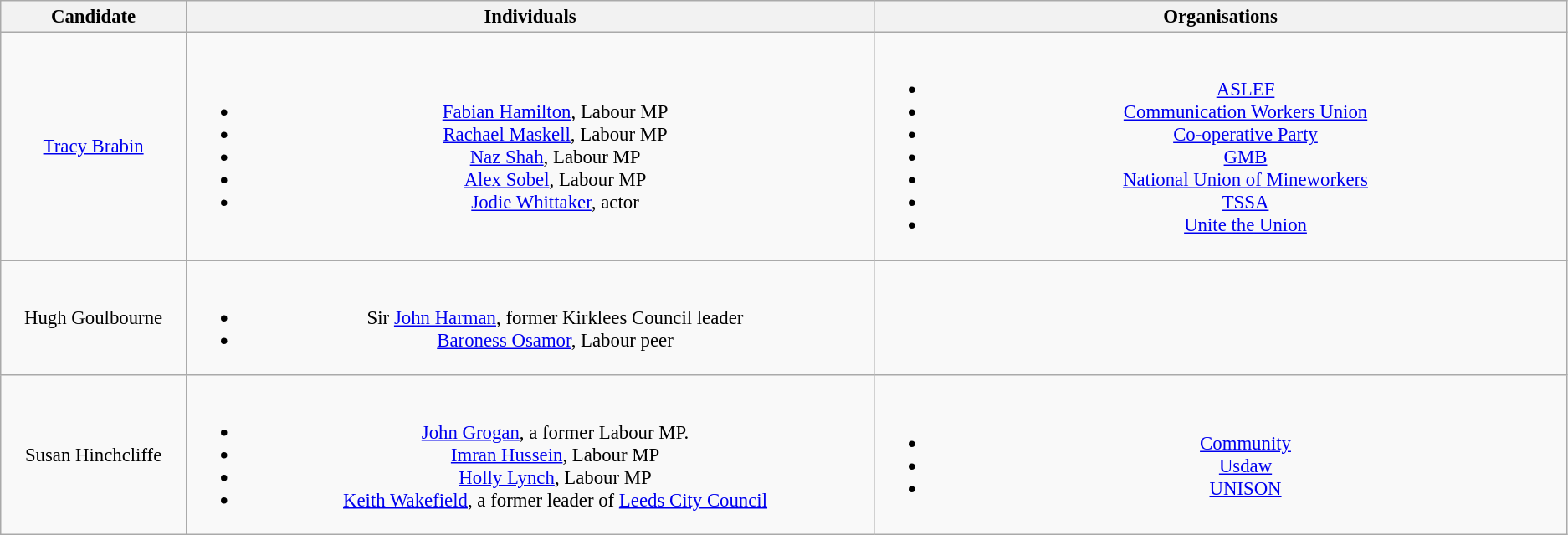<table class="wikitable" style="font-size:95%; text-align:center">
<tr>
<th style="width: 150px">Candidate</th>
<th style="width: 600px">Individuals</th>
<th style="width: 600px">Organisations</th>
</tr>
<tr style="text-align: center;" |>
<td><a href='#'>Tracy Brabin</a></td>
<td><br><ul><li><a href='#'>Fabian Hamilton</a>, Labour MP</li><li><a href='#'>Rachael Maskell</a>, Labour MP</li><li><a href='#'>Naz Shah</a>, Labour MP</li><li><a href='#'>Alex Sobel</a>, Labour MP</li><li><a href='#'>Jodie Whittaker</a>, actor</li></ul></td>
<td><br><ul><li><a href='#'>ASLEF</a></li><li><a href='#'>Communication Workers Union</a></li><li><a href='#'>Co-operative Party</a></li><li><a href='#'>GMB</a></li><li><a href='#'>National Union of Mineworkers</a></li><li><a href='#'>TSSA</a></li><li><a href='#'>Unite the Union</a></li></ul></td>
</tr>
<tr style="text-align: center;" |>
<td>Hugh Goulbourne</td>
<td><br><ul><li>Sir <a href='#'>John Harman</a>, former Kirklees Council leader</li><li><a href='#'>Baroness Osamor</a>, Labour peer</li></ul></td>
<td></td>
</tr>
<tr style="text-align: center;" |>
<td>Susan Hinchcliffe</td>
<td><br><ul><li><a href='#'>John Grogan</a>, a former Labour MP.</li><li><a href='#'>Imran Hussein</a>, Labour MP</li><li><a href='#'>Holly Lynch</a>, Labour MP</li><li><a href='#'>Keith Wakefield</a>, a former leader of <a href='#'>Leeds City Council</a></li></ul></td>
<td><br><ul><li><a href='#'>Community</a></li><li><a href='#'>Usdaw</a></li><li><a href='#'>UNISON</a></li></ul></td>
</tr>
</table>
